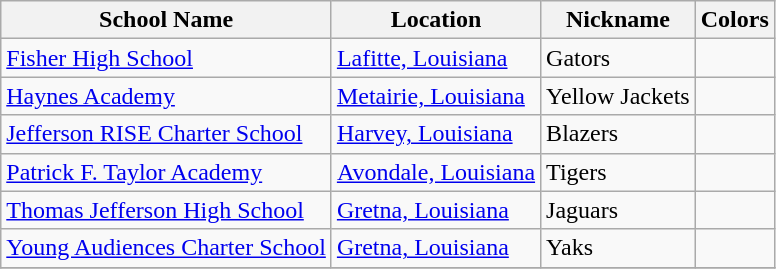<table class="wikitable">
<tr>
<th>School Name</th>
<th>Location</th>
<th>Nickname</th>
<th>Colors</th>
</tr>
<tr>
<td><a href='#'>Fisher High School</a></td>
<td><a href='#'>Lafitte, Louisiana</a></td>
<td>Gators</td>
<td> </td>
</tr>
<tr>
<td><a href='#'>Haynes Academy</a></td>
<td><a href='#'>Metairie, Louisiana</a></td>
<td>Yellow Jackets</td>
<td> </td>
</tr>
<tr>
<td><a href='#'>Jefferson RISE Charter School</a></td>
<td><a href='#'>Harvey, Louisiana</a></td>
<td>Blazers</td>
<td> </td>
</tr>
<tr>
<td><a href='#'>Patrick F. Taylor Academy</a></td>
<td><a href='#'>Avondale, Louisiana</a></td>
<td>Tigers</td>
<td>  </td>
</tr>
<tr>
<td><a href='#'>Thomas Jefferson High School</a></td>
<td><a href='#'>Gretna, Louisiana</a></td>
<td>Jaguars</td>
<td>  </td>
</tr>
<tr>
<td><a href='#'>Young Audiences Charter School</a></td>
<td><a href='#'>Gretna, Louisiana</a></td>
<td>Yaks</td>
<td> </td>
</tr>
<tr>
</tr>
</table>
